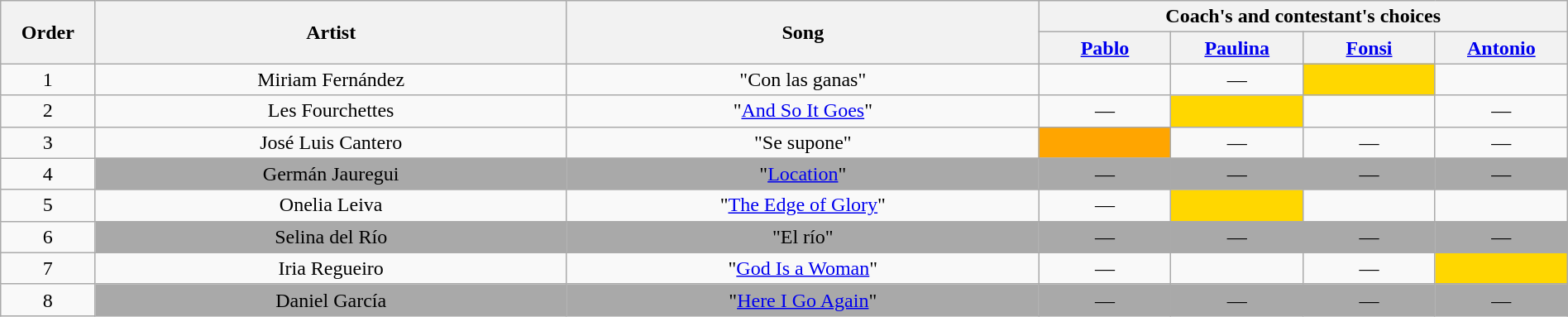<table class="wikitable" style="text-align:center; width:100%;">
<tr>
<th rowspan="2" scope="col" style="width:05%;">Order</th>
<th rowspan="2" scope="col" style="width:25%;">Artist</th>
<th rowspan="2" scope="col" style="width:25%;">Song</th>
<th colspan="4" scope="col" style="width:32%;">Coach's and contestant's choices</th>
</tr>
<tr>
<th width="07%"><a href='#'>Pablo</a></th>
<th width="07%"><a href='#'>Paulina</a></th>
<th width="07%"><a href='#'>Fonsi</a></th>
<th width="07%"><a href='#'>Antonio</a></th>
</tr>
<tr>
<td align="center">1</td>
<td>Miriam Fernández</td>
<td>"Con las ganas"</td>
<td align="center"><strong></strong></td>
<td align="center">—</td>
<td align="center" bgcolor="Gold"><strong></strong></td>
<td align="center"><strong></strong></td>
</tr>
<tr>
<td align="center">2</td>
<td>Les Fourchettes</td>
<td>"<a href='#'>And So It Goes</a>"</td>
<td align="center">—</td>
<td align="center" bgcolor="Gold"><strong></strong></td>
<td align="center"><strong></strong></td>
<td align="center">—</td>
</tr>
<tr>
<td align="center">3</td>
<td>José Luis Cantero</td>
<td>"Se supone"</td>
<td align="center" bgcolor="Orange"><strong></strong></td>
<td align="center">—</td>
<td align="center">—</td>
<td align="center">—</td>
</tr>
<tr>
<td align="center">4</td>
<td bgcolor="darkgrey">Germán Jauregui</td>
<td bgcolor="darkgrey">"<a href='#'>Location</a>"</td>
<td align="center" bgcolor="darkgrey">—</td>
<td align="center" bgcolor="darkgrey">—</td>
<td align="center" bgcolor="darkgrey">—</td>
<td align="center" bgcolor="darkgrey">—</td>
</tr>
<tr>
<td align="center">5</td>
<td>Onelia Leiva</td>
<td>"<a href='#'>The Edge of Glory</a>"</td>
<td align="center">—</td>
<td align="center" bgcolor="Gold"><strong></strong></td>
<td align="center"><strong></strong></td>
<td align="center"><strong></strong></td>
</tr>
<tr>
<td align="center">6</td>
<td bgcolor="darkgrey">Selina del Río</td>
<td bgcolor="darkgrey">"El río"</td>
<td align="center" bgcolor="darkgrey">—</td>
<td align="center" bgcolor="darkgrey">—</td>
<td align="center" bgcolor="darkgrey">—</td>
<td align="center" bgcolor="darkgrey">—</td>
</tr>
<tr>
<td align="center">7</td>
<td>Iria Regueiro</td>
<td>"<a href='#'>God Is a Woman</a>"</td>
<td align="center">—</td>
<td align="center"><strong></strong></td>
<td align="center">—</td>
<td align="center" bgcolor="Gold"><strong></strong></td>
</tr>
<tr>
<td align="center">8</td>
<td bgcolor="darkgrey">Daniel García</td>
<td bgcolor="darkgrey">"<a href='#'>Here I Go Again</a>"</td>
<td align="center" bgcolor="darkgrey">—</td>
<td align="center" bgcolor="darkgrey">—</td>
<td align="center" bgcolor="darkgrey">—</td>
<td align="center" bgcolor="darkgrey">—</td>
</tr>
</table>
